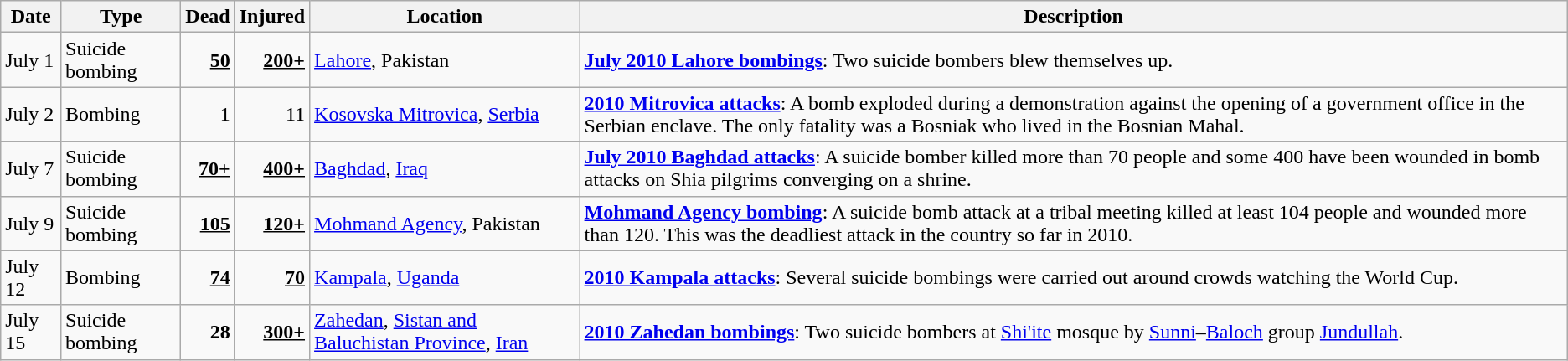<table class="wikitable sortable" id="terrorIncidents2010Jul">
<tr>
<th>Date</th>
<th>Type</th>
<th>Dead</th>
<th>Injured</th>
<th>Location</th>
<th>Description</th>
</tr>
<tr>
<td>July 1</td>
<td>Suicide bombing</td>
<td align="right"><strong><u>50</u></strong></td>
<td align="right"><strong><u>200+</u></strong></td>
<td><a href='#'>Lahore</a>, Pakistan</td>
<td><strong><a href='#'>July 2010 Lahore bombings</a></strong>: Two suicide bombers blew themselves up.</td>
</tr>
<tr>
<td>July 2</td>
<td>Bombing</td>
<td align="right">1</td>
<td align="right">11</td>
<td><a href='#'>Kosovska Mitrovica</a>, <a href='#'>Serbia</a></td>
<td><strong><a href='#'>2010 Mitrovica attacks</a></strong>: A bomb exploded during a demonstration against the opening of a government office in the Serbian enclave. The only fatality was a Bosniak who lived in the Bosnian Mahal.</td>
</tr>
<tr>
<td>July 7</td>
<td>Suicide bombing</td>
<td align="right"><strong><u>70+</u></strong></td>
<td align="right"><strong><u>400+</u></strong></td>
<td><a href='#'>Baghdad</a>, <a href='#'>Iraq</a></td>
<td><strong><a href='#'>July 2010 Baghdad attacks</a></strong>: A suicide bomber killed more than 70 people and some 400 have been wounded in bomb attacks on Shia pilgrims converging on a shrine.</td>
</tr>
<tr>
<td>July 9</td>
<td>Suicide bombing</td>
<td align="right"><strong><u>105</u></strong></td>
<td align="right"><strong><u>120+</u></strong></td>
<td><a href='#'>Mohmand Agency</a>, Pakistan</td>
<td><strong><a href='#'>Mohmand Agency bombing</a></strong>: A suicide bomb attack at a tribal meeting killed at least 104 people and wounded more than 120. This was the deadliest attack in the country so far in 2010.</td>
</tr>
<tr>
<td>July 12</td>
<td>Bombing</td>
<td align="right"><strong><u>74</u></strong></td>
<td align="right"><strong><u>70</u></strong></td>
<td><a href='#'>Kampala</a>, <a href='#'>Uganda</a></td>
<td><strong><a href='#'>2010 Kampala attacks</a></strong>: Several suicide bombings were carried out around crowds watching the World Cup.</td>
</tr>
<tr>
<td>July 15</td>
<td>Suicide bombing</td>
<td align="right"><strong>28</strong></td>
<td align="right"><strong><u>300+</u></strong></td>
<td><a href='#'>Zahedan</a>, <a href='#'>Sistan and Baluchistan Province</a>, <a href='#'>Iran</a></td>
<td><strong><a href='#'>2010 Zahedan bombings</a></strong>: Two suicide bombers at <a href='#'>Shi'ite</a> mosque by <a href='#'>Sunni</a>–<a href='#'>Baloch</a> group <a href='#'>Jundullah</a>.</td>
</tr>
</table>
